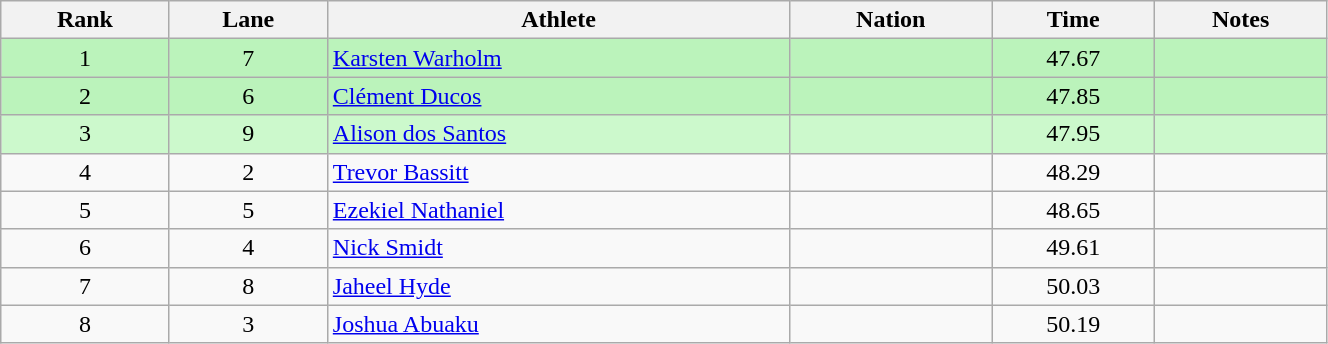<table class="wikitable sortable" style="text-align:center;width: 70%;">
<tr>
<th>Rank</th>
<th>Lane</th>
<th>Athlete</th>
<th>Nation</th>
<th>Time</th>
<th>Notes</th>
</tr>
<tr bgcolor=bbf3bb>
<td>1</td>
<td>7</td>
<td align=left><a href='#'>Karsten Warholm</a></td>
<td align=left></td>
<td>47.67</td>
<td></td>
</tr>
<tr bgcolor=bbf3bb>
<td>2</td>
<td>6</td>
<td align=left><a href='#'>Clément Ducos</a></td>
<td align=left></td>
<td>47.85</td>
<td></td>
</tr>
<tr bgcolor=ccf9cc>
<td>3</td>
<td>9</td>
<td align=left><a href='#'>Alison dos Santos</a></td>
<td align=left></td>
<td>47.95</td>
<td></td>
</tr>
<tr>
<td>4</td>
<td>2</td>
<td align=left><a href='#'>Trevor Bassitt</a></td>
<td align=left></td>
<td>48.29</td>
<td></td>
</tr>
<tr>
<td>5</td>
<td>5</td>
<td align=left><a href='#'>Ezekiel Nathaniel</a></td>
<td align=left></td>
<td>48.65</td>
<td></td>
</tr>
<tr>
<td>6</td>
<td>4</td>
<td align=left><a href='#'>Nick Smidt</a></td>
<td align=left></td>
<td>49.61</td>
<td></td>
</tr>
<tr>
<td>7</td>
<td>8</td>
<td align=left><a href='#'>Jaheel Hyde</a></td>
<td align=left></td>
<td>50.03</td>
<td></td>
</tr>
<tr>
<td>8</td>
<td>3</td>
<td align=left><a href='#'>Joshua Abuaku</a></td>
<td align=left></td>
<td>50.19</td>
<td></td>
</tr>
</table>
